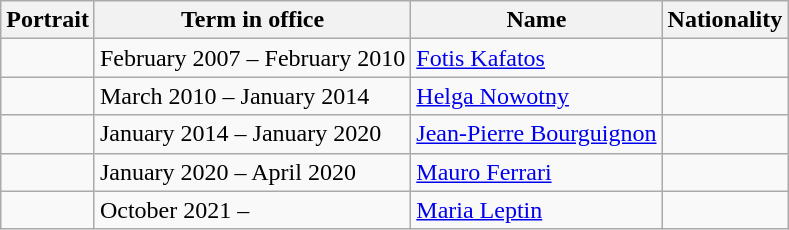<table class="wikitable">
<tr>
<th>Portrait</th>
<th>Term in office</th>
<th>Name</th>
<th>Nationality</th>
</tr>
<tr>
<td></td>
<td>February 2007 – February 2010</td>
<td><a href='#'>Fotis Kafatos</a></td>
<td></td>
</tr>
<tr>
<td></td>
<td>March 2010 – January 2014</td>
<td><a href='#'>Helga Nowotny</a></td>
<td></td>
</tr>
<tr>
<td></td>
<td>January 2014 – January 2020</td>
<td><a href='#'>Jean-Pierre Bourguignon</a></td>
<td></td>
</tr>
<tr>
<td></td>
<td>January 2020 – April 2020</td>
<td><a href='#'>Mauro Ferrari</a></td>
<td></td>
</tr>
<tr>
<td></td>
<td>October 2021 –</td>
<td><a href='#'>Maria Leptin</a></td>
<td></td>
</tr>
</table>
